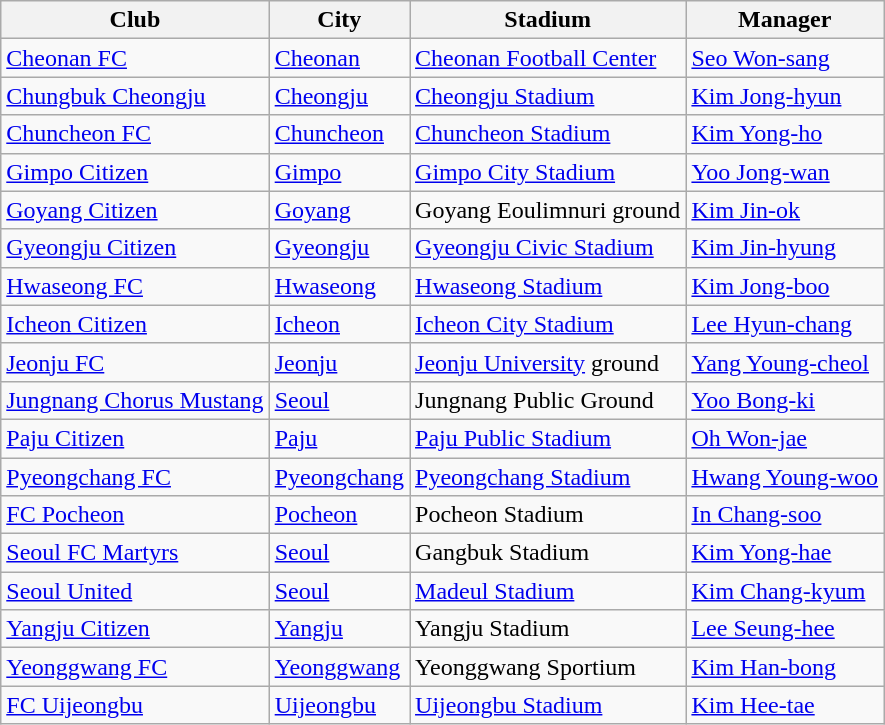<table class="wikitable sortable" style="text-align: left;">
<tr>
<th>Club</th>
<th>City</th>
<th>Stadium</th>
<th>Manager</th>
</tr>
<tr>
<td><a href='#'>Cheonan FC</a></td>
<td><a href='#'>Cheonan</a></td>
<td><a href='#'>Cheonan Football Center</a></td>
<td> <a href='#'>Seo Won-sang</a></td>
</tr>
<tr>
<td><a href='#'>Chungbuk Cheongju</a></td>
<td><a href='#'>Cheongju</a></td>
<td><a href='#'>Cheongju Stadium</a></td>
<td> <a href='#'>Kim Jong-hyun</a></td>
</tr>
<tr>
<td><a href='#'>Chuncheon FC</a></td>
<td><a href='#'>Chuncheon</a></td>
<td><a href='#'>Chuncheon Stadium</a></td>
<td> <a href='#'>Kim Yong-ho</a></td>
</tr>
<tr>
<td><a href='#'>Gimpo Citizen</a></td>
<td><a href='#'>Gimpo</a></td>
<td><a href='#'>Gimpo City Stadium</a></td>
<td> <a href='#'>Yoo Jong-wan</a></td>
</tr>
<tr>
<td><a href='#'>Goyang Citizen</a></td>
<td><a href='#'>Goyang</a></td>
<td>Goyang Eoulimnuri ground</td>
<td> <a href='#'>Kim Jin-ok</a></td>
</tr>
<tr>
<td><a href='#'>Gyeongju Citizen</a></td>
<td><a href='#'>Gyeongju</a></td>
<td><a href='#'>Gyeongju Civic Stadium</a></td>
<td> <a href='#'>Kim Jin-hyung</a></td>
</tr>
<tr>
<td><a href='#'>Hwaseong FC</a></td>
<td><a href='#'>Hwaseong</a></td>
<td><a href='#'>Hwaseong Stadium</a></td>
<td> <a href='#'>Kim Jong-boo</a></td>
</tr>
<tr>
<td><a href='#'>Icheon Citizen</a></td>
<td><a href='#'>Icheon</a></td>
<td><a href='#'>Icheon City Stadium</a></td>
<td> <a href='#'>Lee Hyun-chang</a></td>
</tr>
<tr>
<td><a href='#'>Jeonju FC</a></td>
<td><a href='#'>Jeonju</a></td>
<td><a href='#'>Jeonju University</a> ground</td>
<td> <a href='#'>Yang Young-cheol</a></td>
</tr>
<tr>
<td><a href='#'>Jungnang Chorus Mustang</a></td>
<td><a href='#'>Seoul</a></td>
<td>Jungnang Public Ground</td>
<td> <a href='#'>Yoo Bong-ki</a></td>
</tr>
<tr>
<td><a href='#'>Paju Citizen</a></td>
<td><a href='#'>Paju</a></td>
<td><a href='#'>Paju Public Stadium</a></td>
<td> <a href='#'>Oh Won-jae</a></td>
</tr>
<tr>
<td><a href='#'>Pyeongchang FC</a></td>
<td><a href='#'>Pyeongchang</a></td>
<td><a href='#'>Pyeongchang Stadium</a></td>
<td> <a href='#'>Hwang Young-woo</a></td>
</tr>
<tr>
<td><a href='#'>FC Pocheon</a></td>
<td><a href='#'>Pocheon</a></td>
<td>Pocheon Stadium</td>
<td> <a href='#'>In Chang-soo</a></td>
</tr>
<tr>
<td><a href='#'>Seoul FC Martyrs</a></td>
<td><a href='#'>Seoul</a></td>
<td>Gangbuk Stadium</td>
<td> <a href='#'>Kim Yong-hae</a></td>
</tr>
<tr>
<td><a href='#'>Seoul United</a></td>
<td><a href='#'>Seoul</a></td>
<td><a href='#'>Madeul Stadium</a></td>
<td> <a href='#'>Kim Chang-kyum</a></td>
</tr>
<tr>
<td><a href='#'>Yangju Citizen</a></td>
<td><a href='#'>Yangju</a></td>
<td>Yangju Stadium</td>
<td> <a href='#'>Lee Seung-hee</a></td>
</tr>
<tr>
<td><a href='#'>Yeonggwang FC</a></td>
<td><a href='#'>Yeonggwang</a></td>
<td>Yeonggwang Sportium</td>
<td> <a href='#'>Kim Han-bong</a></td>
</tr>
<tr>
<td><a href='#'>FC Uijeongbu</a></td>
<td><a href='#'>Uijeongbu</a></td>
<td><a href='#'>Uijeongbu Stadium</a></td>
<td> <a href='#'>Kim Hee-tae</a></td>
</tr>
</table>
